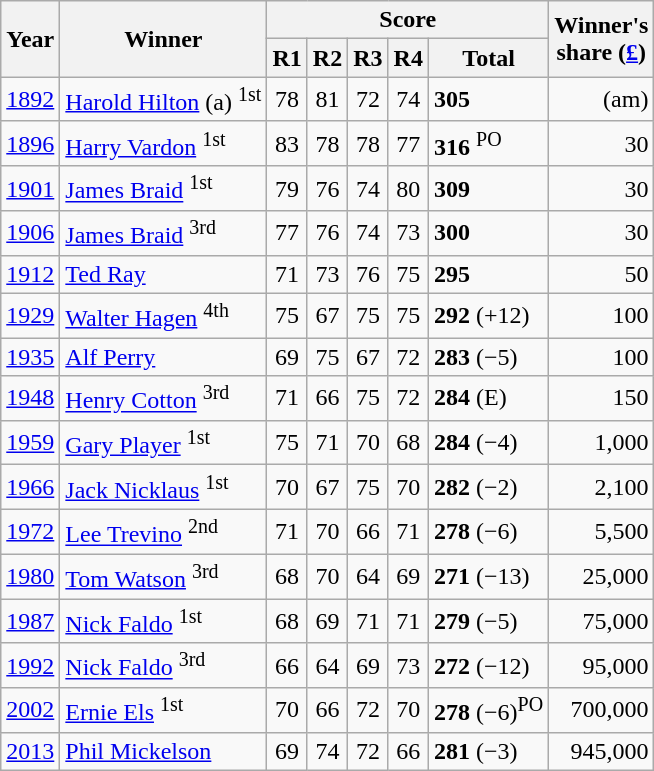<table class="wikitable" style="text-align:center">
<tr>
<th rowspan=2>Year</th>
<th rowspan=2>Winner</th>
<th colspan=5>Score</th>
<th rowspan=2>Winner's<br>share (<a href='#'>£</a>)</th>
</tr>
<tr>
<th>R1</th>
<th>R2</th>
<th>R3</th>
<th>R4</th>
<th>Total</th>
</tr>
<tr>
<td><a href='#'>1892</a></td>
<td align=left> <a href='#'>Harold Hilton</a> (a) <sup>1st</sup></td>
<td>78</td>
<td>81</td>
<td>72</td>
<td>74</td>
<td align=left><strong>305</strong></td>
<td align=right>(am)</td>
</tr>
<tr>
<td><a href='#'>1896</a></td>
<td align=left> <a href='#'>Harry Vardon</a> <sup>1st</sup></td>
<td>83</td>
<td>78</td>
<td>78</td>
<td>77</td>
<td align=left><strong>316</strong> <sup>PO</sup></td>
<td align=right>30</td>
</tr>
<tr>
<td><a href='#'>1901</a></td>
<td align=left> <a href='#'>James Braid</a> <sup>1st</sup></td>
<td>79</td>
<td>76</td>
<td>74</td>
<td>80</td>
<td align=left><strong>309</strong></td>
<td align=right>30</td>
</tr>
<tr>
<td><a href='#'>1906</a></td>
<td align=left> <a href='#'>James Braid</a> <sup>3rd</sup></td>
<td>77</td>
<td>76</td>
<td>74</td>
<td>73</td>
<td align=left><strong>300</strong></td>
<td align=right>30</td>
</tr>
<tr>
<td><a href='#'>1912</a></td>
<td align=left> <a href='#'>Ted Ray</a></td>
<td>71</td>
<td>73</td>
<td>76</td>
<td>75</td>
<td align=left><strong>295</strong></td>
<td align=right>50</td>
</tr>
<tr>
<td><a href='#'>1929</a></td>
<td align=left> <a href='#'>Walter Hagen</a> <sup>4th</sup></td>
<td>75</td>
<td>67</td>
<td>75</td>
<td>75</td>
<td align=left><strong>292</strong> (+12)</td>
<td align=right>100</td>
</tr>
<tr>
<td><a href='#'>1935</a></td>
<td align=left> <a href='#'>Alf Perry</a></td>
<td>69</td>
<td>75</td>
<td>67</td>
<td>72</td>
<td align=left><strong>283</strong> (−5)</td>
<td align=right>100</td>
</tr>
<tr>
<td><a href='#'>1948</a></td>
<td align=left> <a href='#'>Henry Cotton</a> <sup>3rd</sup></td>
<td>71</td>
<td>66</td>
<td>75</td>
<td>72</td>
<td align=left><strong>284</strong> (E)</td>
<td align=right>150</td>
</tr>
<tr>
<td><a href='#'>1959</a></td>
<td align=left> <a href='#'>Gary Player</a> <sup>1st</sup></td>
<td>75</td>
<td>71</td>
<td>70</td>
<td>68</td>
<td align=left><strong>284</strong> (−4)</td>
<td align=right>1,000</td>
</tr>
<tr>
<td><a href='#'>1966</a></td>
<td align=left> <a href='#'>Jack Nicklaus</a> <sup>1st</sup></td>
<td>70</td>
<td>67</td>
<td>75</td>
<td>70</td>
<td align=left><strong>282</strong> (−2)</td>
<td align=right>2,100</td>
</tr>
<tr>
<td><a href='#'>1972</a></td>
<td align=left> <a href='#'>Lee Trevino</a> <sup>2nd</sup></td>
<td>71</td>
<td>70</td>
<td>66</td>
<td>71</td>
<td align=left><strong>278</strong> (−6)</td>
<td align=right>5,500</td>
</tr>
<tr>
<td><a href='#'>1980</a></td>
<td align=left> <a href='#'>Tom Watson</a> <sup>3rd</sup></td>
<td>68</td>
<td>70</td>
<td>64</td>
<td>69</td>
<td align=left><strong>271</strong> (−13)</td>
<td align=right>25,000</td>
</tr>
<tr>
<td><a href='#'>1987</a></td>
<td align=left> <a href='#'>Nick Faldo</a> <sup>1st</sup></td>
<td>68</td>
<td>69</td>
<td>71</td>
<td>71</td>
<td align=left><strong>279</strong> (−5)</td>
<td align=right>75,000</td>
</tr>
<tr>
<td><a href='#'>1992</a></td>
<td align=left> <a href='#'>Nick Faldo</a> <sup>3rd</sup></td>
<td>66</td>
<td>64</td>
<td>69</td>
<td>73</td>
<td align=left><strong>272</strong> (−12)</td>
<td align=right>95,000</td>
</tr>
<tr>
<td><a href='#'>2002</a></td>
<td align=left> <a href='#'>Ernie Els</a> <sup>1st</sup></td>
<td>70</td>
<td>66</td>
<td>72</td>
<td>70</td>
<td align=left><strong>278</strong> (−6)<sup>PO</sup></td>
<td align=right>700,000</td>
</tr>
<tr>
<td><a href='#'>2013</a></td>
<td align=left> <a href='#'>Phil Mickelson</a></td>
<td>69</td>
<td>74</td>
<td>72</td>
<td>66</td>
<td align=left><strong>281</strong> (−3)</td>
<td align=right>945,000</td>
</tr>
</table>
